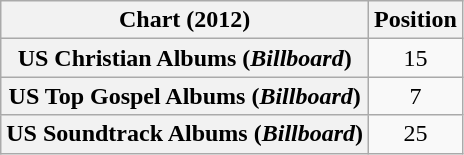<table class="wikitable sortable plainrowheaders" style="text-align:center">
<tr>
<th scope="col">Chart (2012)</th>
<th scope="col">Position</th>
</tr>
<tr>
<th scope="row">US Christian Albums (<em>Billboard</em>)</th>
<td>15</td>
</tr>
<tr>
<th scope="row">US Top Gospel Albums (<em>Billboard</em>)</th>
<td>7</td>
</tr>
<tr>
<th scope="row">US Soundtrack Albums (<em>Billboard</em>)</th>
<td>25</td>
</tr>
</table>
